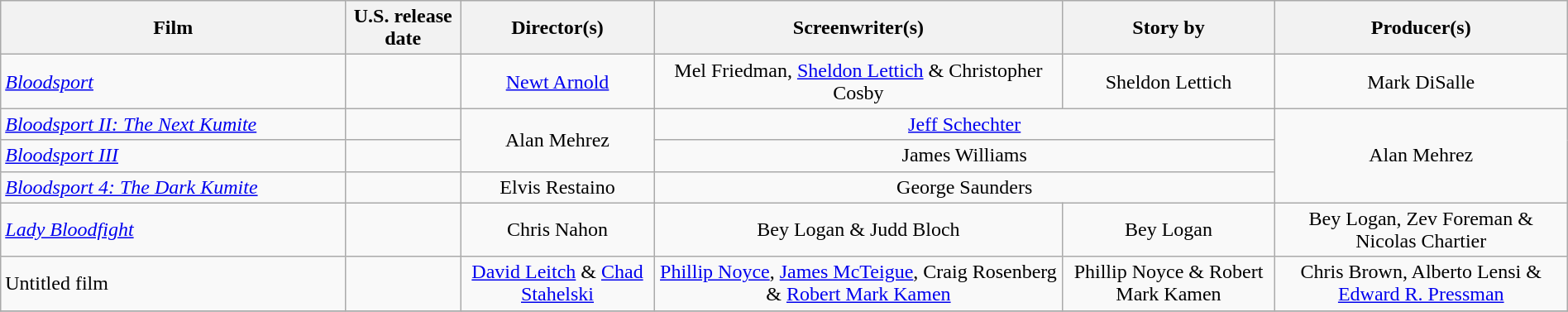<table class="wikitable plainrowheaders" style="text-align:center" width=100%>
<tr>
<th style="width:22%">Film</th>
<th>U.S. release date</th>
<th>Director(s)</th>
<th>Screenwriter(s)</th>
<th>Story by</th>
<th>Producer(s)</th>
</tr>
<tr>
<td style="text-align:left"><em><a href='#'>Bloodsport</a></em></td>
<td style="text-align:left"></td>
<td><a href='#'>Newt Arnold</a></td>
<td>Mel Friedman, <a href='#'>Sheldon Lettich</a> & Christopher Cosby</td>
<td>Sheldon Lettich</td>
<td>Mark DiSalle</td>
</tr>
<tr>
<td style="text-align:left"><em><a href='#'>Bloodsport II: The Next Kumite</a></em></td>
<td style="text-align:left"></td>
<td rowspan="2">Alan Mehrez</td>
<td colspan="2"><a href='#'>Jeff Schechter</a></td>
<td rowspan="3">Alan Mehrez</td>
</tr>
<tr>
<td style="text-align:left"><em><a href='#'>Bloodsport III</a></em></td>
<td style="text-align:left"></td>
<td colspan="2">James Williams</td>
</tr>
<tr>
<td style="text-align:left"><em><a href='#'>Bloodsport 4: The Dark Kumite</a></em></td>
<td style="text-align:left"></td>
<td>Elvis Restaino</td>
<td colspan="2">George Saunders</td>
</tr>
<tr>
<td style="text-align:left"><em><a href='#'>Lady Bloodfight</a></em></td>
<td style="text-align:left"></td>
<td>Chris Nahon</td>
<td>Bey Logan & Judd Bloch</td>
<td>Bey Logan</td>
<td>Bey Logan, Zev Foreman & Nicolas Chartier</td>
</tr>
<tr>
<td style="text-align:left">Untitled film</td>
<td></td>
<td><a href='#'>David Leitch</a> & <a href='#'>Chad Stahelski</a></td>
<td><a href='#'>Phillip Noyce</a>, <a href='#'>James McTeigue</a>, Craig Rosenberg & <a href='#'>Robert Mark Kamen</a></td>
<td>Phillip Noyce & Robert Mark Kamen</td>
<td>Chris Brown, Alberto Lensi & <a href='#'>Edward R. Pressman</a></td>
</tr>
<tr>
</tr>
</table>
